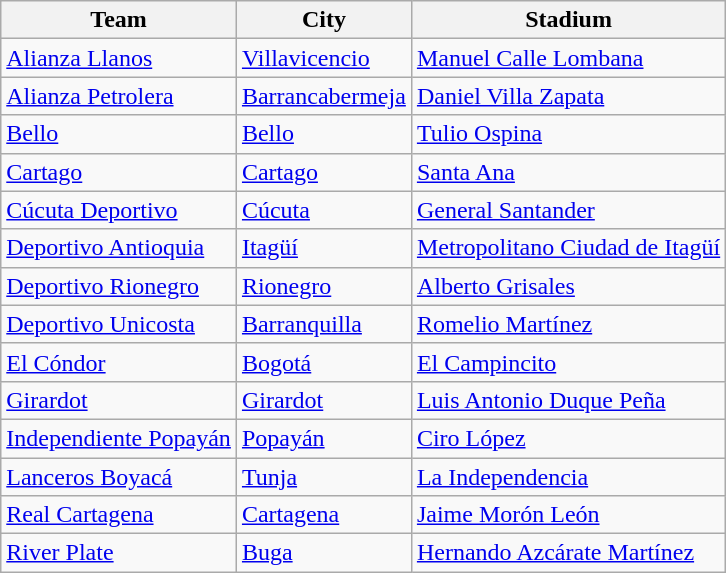<table class="wikitable sortable">
<tr>
<th>Team</th>
<th>City</th>
<th>Stadium</th>
</tr>
<tr>
<td><a href='#'>Alianza Llanos</a></td>
<td><a href='#'>Villavicencio</a></td>
<td><a href='#'>Manuel Calle Lombana</a></td>
</tr>
<tr>
<td><a href='#'>Alianza Petrolera</a></td>
<td><a href='#'>Barrancabermeja</a></td>
<td><a href='#'>Daniel Villa Zapata</a></td>
</tr>
<tr>
<td><a href='#'>Bello</a></td>
<td><a href='#'>Bello</a></td>
<td><a href='#'>Tulio Ospina</a></td>
</tr>
<tr>
<td><a href='#'>Cartago</a></td>
<td><a href='#'>Cartago</a></td>
<td><a href='#'>Santa Ana</a></td>
</tr>
<tr>
<td><a href='#'>Cúcuta Deportivo</a></td>
<td><a href='#'>Cúcuta</a></td>
<td><a href='#'>General Santander</a></td>
</tr>
<tr>
<td><a href='#'>Deportivo Antioquia</a></td>
<td><a href='#'>Itagüí</a></td>
<td><a href='#'>Metropolitano Ciudad de Itagüí</a></td>
</tr>
<tr>
<td><a href='#'>Deportivo Rionegro</a></td>
<td><a href='#'>Rionegro</a></td>
<td><a href='#'>Alberto Grisales</a></td>
</tr>
<tr>
<td><a href='#'>Deportivo Unicosta</a></td>
<td><a href='#'>Barranquilla</a></td>
<td><a href='#'>Romelio Martínez</a></td>
</tr>
<tr>
<td><a href='#'>El Cóndor</a></td>
<td><a href='#'>Bogotá</a></td>
<td><a href='#'>El Campincito</a></td>
</tr>
<tr>
<td><a href='#'>Girardot</a></td>
<td><a href='#'>Girardot</a></td>
<td><a href='#'>Luis Antonio Duque Peña</a></td>
</tr>
<tr>
<td><a href='#'>Independiente Popayán</a></td>
<td><a href='#'>Popayán</a></td>
<td><a href='#'>Ciro López</a></td>
</tr>
<tr>
<td><a href='#'>Lanceros Boyacá</a></td>
<td><a href='#'>Tunja</a></td>
<td><a href='#'>La Independencia</a></td>
</tr>
<tr>
<td><a href='#'>Real Cartagena</a></td>
<td><a href='#'>Cartagena</a></td>
<td><a href='#'>Jaime Morón León</a></td>
</tr>
<tr>
<td><a href='#'>River Plate</a></td>
<td><a href='#'>Buga</a></td>
<td><a href='#'>Hernando Azcárate Martínez</a></td>
</tr>
</table>
